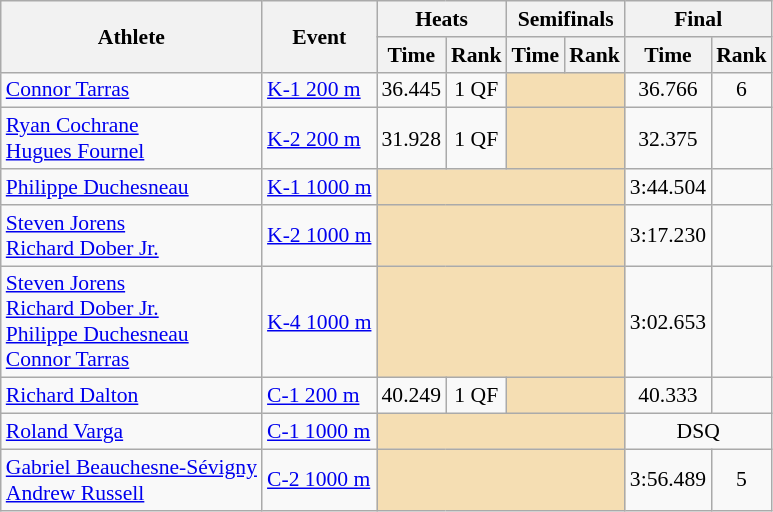<table class="wikitable" style="font-size:90%">
<tr>
<th rowspan="2">Athlete</th>
<th rowspan="2">Event</th>
<th colspan="2">Heats</th>
<th colspan="2">Semifinals</th>
<th colspan="2">Final</th>
</tr>
<tr>
<th>Time</th>
<th>Rank</th>
<th>Time</th>
<th>Rank</th>
<th>Time</th>
<th>Rank</th>
</tr>
<tr>
<td><a href='#'>Connor Tarras</a></td>
<td><a href='#'>K-1 200 m</a></td>
<td align=center>36.445</td>
<td align=center>1 QF</td>
<td colspan=2 bgcolor=wheat></td>
<td align=center>36.766</td>
<td align=center>6</td>
</tr>
<tr>
<td><a href='#'>Ryan Cochrane</a><br><a href='#'>Hugues Fournel</a></td>
<td><a href='#'>K-2 200 m</a></td>
<td align=center>31.928</td>
<td align=center>1 QF</td>
<td colspan=2 bgcolor=wheat></td>
<td align=center>32.375</td>
<td align=center></td>
</tr>
<tr>
<td><a href='#'>Philippe Duchesneau</a></td>
<td><a href='#'>K-1 1000 m</a></td>
<td colspan=4 bgcolor=wheat></td>
<td align=center>3:44.504</td>
<td align=center></td>
</tr>
<tr>
<td><a href='#'>Steven Jorens</a><br><a href='#'>Richard Dober Jr.</a></td>
<td><a href='#'>K-2 1000 m</a></td>
<td colspan=4 bgcolor=wheat></td>
<td align=center>3:17.230</td>
<td align=center></td>
</tr>
<tr>
<td><a href='#'>Steven Jorens</a><br><a href='#'>Richard Dober Jr.</a><br><a href='#'>Philippe Duchesneau</a><br><a href='#'>Connor Tarras</a></td>
<td><a href='#'>K-4 1000 m</a></td>
<td colspan=4 bgcolor=wheat></td>
<td align=center>3:02.653</td>
<td align=center></td>
</tr>
<tr>
<td><a href='#'>Richard Dalton</a></td>
<td><a href='#'>C-1 200 m</a></td>
<td align=center>40.249</td>
<td align=center>1 QF</td>
<td colspan=2 bgcolor=wheat></td>
<td align=center>40.333</td>
<td align=center></td>
</tr>
<tr>
<td><a href='#'>Roland Varga</a></td>
<td><a href='#'>C-1 1000 m</a></td>
<td colspan=4 bgcolor=wheat></td>
<td align=center colspan=2>DSQ</td>
</tr>
<tr>
<td><a href='#'>Gabriel Beauchesne-Sévigny</a><br><a href='#'>Andrew Russell</a></td>
<td><a href='#'>C-2 1000 m</a></td>
<td colspan=4 bgcolor=wheat></td>
<td align=center>3:56.489</td>
<td align=center>5</td>
</tr>
</table>
